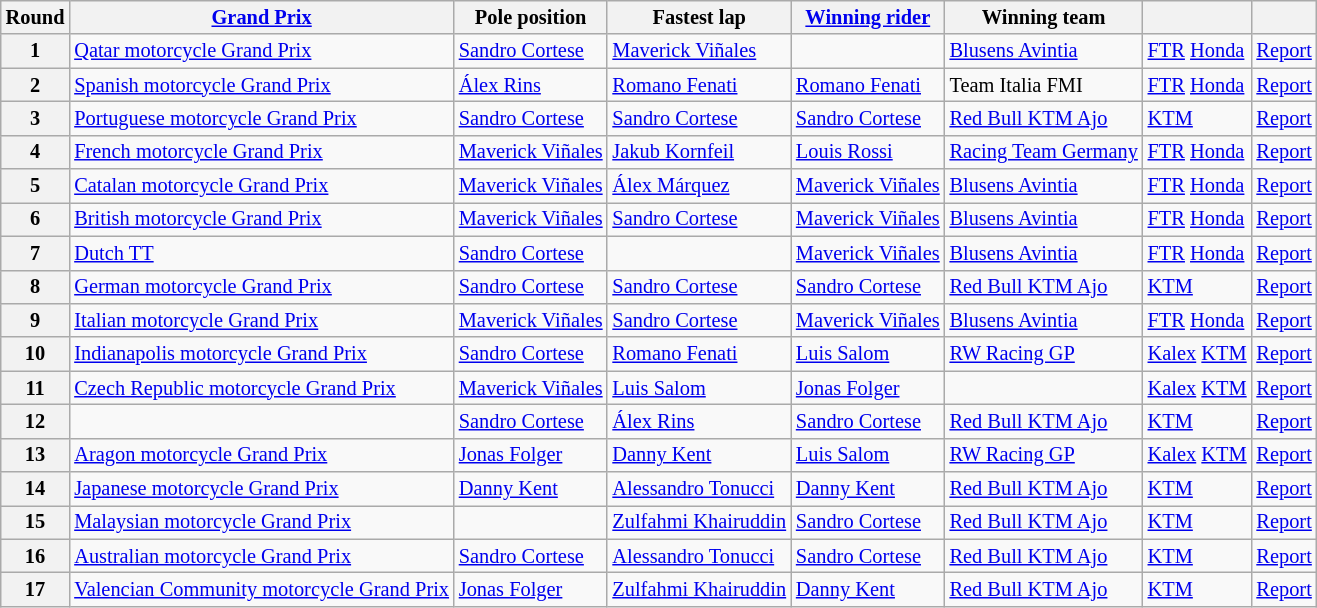<table class="wikitable sortable" style="font-size: 85%">
<tr>
<th>Round</th>
<th><a href='#'>Grand Prix</a></th>
<th>Pole position</th>
<th>Fastest lap</th>
<th><a href='#'>Winning rider</a></th>
<th>Winning team</th>
<th></th>
<th class="unsortable"></th>
</tr>
<tr>
<th>1</th>
<td> <a href='#'>Qatar motorcycle Grand Prix</a></td>
<td> <a href='#'>Sandro Cortese</a></td>
<td> <a href='#'>Maverick Viñales</a></td>
<td></td>
<td> <a href='#'>Blusens Avintia</a></td>
<td> <a href='#'>FTR</a> <a href='#'>Honda</a></td>
<td><a href='#'>Report</a></td>
</tr>
<tr>
<th>2</th>
<td> <a href='#'>Spanish motorcycle Grand Prix</a></td>
<td> <a href='#'>Álex Rins</a></td>
<td> <a href='#'>Romano Fenati</a></td>
<td> <a href='#'>Romano Fenati</a></td>
<td> Team Italia FMI</td>
<td> <a href='#'>FTR</a> <a href='#'>Honda</a></td>
<td><a href='#'>Report</a></td>
</tr>
<tr>
<th>3</th>
<td> <a href='#'>Portuguese motorcycle Grand Prix</a></td>
<td> <a href='#'>Sandro Cortese</a></td>
<td> <a href='#'>Sandro Cortese</a></td>
<td> <a href='#'>Sandro Cortese</a></td>
<td> <a href='#'>Red Bull KTM Ajo</a></td>
<td> <a href='#'>KTM</a></td>
<td><a href='#'>Report</a></td>
</tr>
<tr>
<th>4</th>
<td> <a href='#'>French motorcycle Grand Prix</a></td>
<td> <a href='#'>Maverick Viñales</a></td>
<td> <a href='#'>Jakub Kornfeil</a></td>
<td> <a href='#'>Louis Rossi</a></td>
<td> <a href='#'>Racing Team Germany</a></td>
<td> <a href='#'>FTR</a> <a href='#'>Honda</a></td>
<td><a href='#'>Report</a></td>
</tr>
<tr>
<th>5</th>
<td> <a href='#'>Catalan motorcycle Grand Prix</a></td>
<td> <a href='#'>Maverick Viñales</a></td>
<td> <a href='#'>Álex Márquez</a></td>
<td> <a href='#'>Maverick Viñales</a></td>
<td> <a href='#'>Blusens Avintia</a></td>
<td> <a href='#'>FTR</a> <a href='#'>Honda</a></td>
<td><a href='#'>Report</a></td>
</tr>
<tr>
<th>6</th>
<td> <a href='#'>British motorcycle Grand Prix</a></td>
<td> <a href='#'>Maverick Viñales</a></td>
<td> <a href='#'>Sandro Cortese</a></td>
<td> <a href='#'>Maverick Viñales</a></td>
<td> <a href='#'>Blusens Avintia</a></td>
<td> <a href='#'>FTR</a> <a href='#'>Honda</a></td>
<td><a href='#'>Report</a></td>
</tr>
<tr>
<th>7</th>
<td> <a href='#'>Dutch TT</a></td>
<td> <a href='#'>Sandro Cortese</a></td>
<td></td>
<td> <a href='#'>Maverick Viñales</a></td>
<td> <a href='#'>Blusens Avintia</a></td>
<td> <a href='#'>FTR</a> <a href='#'>Honda</a></td>
<td><a href='#'>Report</a></td>
</tr>
<tr>
<th>8</th>
<td> <a href='#'>German motorcycle Grand Prix</a></td>
<td> <a href='#'>Sandro Cortese</a></td>
<td> <a href='#'>Sandro Cortese</a></td>
<td> <a href='#'>Sandro Cortese</a></td>
<td> <a href='#'>Red Bull KTM Ajo</a></td>
<td> <a href='#'>KTM</a></td>
<td><a href='#'>Report</a></td>
</tr>
<tr>
<th>9</th>
<td> <a href='#'>Italian motorcycle Grand Prix</a></td>
<td> <a href='#'>Maverick Viñales</a></td>
<td> <a href='#'>Sandro Cortese</a></td>
<td> <a href='#'>Maverick Viñales</a></td>
<td> <a href='#'>Blusens Avintia</a></td>
<td> <a href='#'>FTR</a> <a href='#'>Honda</a></td>
<td><a href='#'>Report</a></td>
</tr>
<tr>
<th>10</th>
<td> <a href='#'>Indianapolis motorcycle Grand Prix</a></td>
<td> <a href='#'>Sandro Cortese</a></td>
<td> <a href='#'>Romano Fenati</a></td>
<td> <a href='#'>Luis Salom</a></td>
<td> <a href='#'>RW Racing GP</a></td>
<td> <a href='#'>Kalex</a> <a href='#'>KTM</a></td>
<td><a href='#'>Report</a></td>
</tr>
<tr>
<th>11</th>
<td> <a href='#'>Czech Republic motorcycle Grand Prix</a></td>
<td> <a href='#'>Maverick Viñales</a></td>
<td> <a href='#'>Luis Salom</a></td>
<td> <a href='#'>Jonas Folger</a></td>
<td></td>
<td> <a href='#'>Kalex</a> <a href='#'>KTM</a></td>
<td><a href='#'>Report</a></td>
</tr>
<tr>
<th>12</th>
<td></td>
<td> <a href='#'>Sandro Cortese</a></td>
<td> <a href='#'>Álex Rins</a></td>
<td> <a href='#'>Sandro Cortese</a></td>
<td> <a href='#'>Red Bull KTM Ajo</a></td>
<td> <a href='#'>KTM</a></td>
<td><a href='#'>Report</a></td>
</tr>
<tr>
<th>13</th>
<td> <a href='#'>Aragon motorcycle Grand Prix</a></td>
<td> <a href='#'>Jonas Folger</a></td>
<td> <a href='#'>Danny Kent</a></td>
<td> <a href='#'>Luis Salom</a></td>
<td> <a href='#'>RW Racing GP</a></td>
<td> <a href='#'>Kalex</a> <a href='#'>KTM</a></td>
<td><a href='#'>Report</a></td>
</tr>
<tr>
<th>14</th>
<td> <a href='#'>Japanese motorcycle Grand Prix</a></td>
<td> <a href='#'>Danny Kent</a></td>
<td> <a href='#'>Alessandro Tonucci</a></td>
<td> <a href='#'>Danny Kent</a></td>
<td> <a href='#'>Red Bull KTM Ajo</a></td>
<td> <a href='#'>KTM</a></td>
<td><a href='#'>Report</a></td>
</tr>
<tr>
<th>15</th>
<td> <a href='#'>Malaysian motorcycle Grand Prix</a></td>
<td></td>
<td> <a href='#'>Zulfahmi Khairuddin</a></td>
<td> <a href='#'>Sandro Cortese</a></td>
<td> <a href='#'>Red Bull KTM Ajo</a></td>
<td> <a href='#'>KTM</a></td>
<td><a href='#'>Report</a></td>
</tr>
<tr>
<th>16</th>
<td> <a href='#'>Australian motorcycle Grand Prix</a></td>
<td> <a href='#'>Sandro Cortese</a></td>
<td> <a href='#'>Alessandro Tonucci</a></td>
<td> <a href='#'>Sandro Cortese</a></td>
<td> <a href='#'>Red Bull KTM Ajo</a></td>
<td> <a href='#'>KTM</a></td>
<td><a href='#'>Report</a></td>
</tr>
<tr>
<th>17</th>
<td> <a href='#'>Valencian Community motorcycle Grand Prix</a></td>
<td> <a href='#'>Jonas Folger</a></td>
<td> <a href='#'>Zulfahmi Khairuddin</a></td>
<td> <a href='#'>Danny Kent</a></td>
<td> <a href='#'>Red Bull KTM Ajo</a></td>
<td> <a href='#'>KTM</a></td>
<td><a href='#'>Report</a></td>
</tr>
</table>
